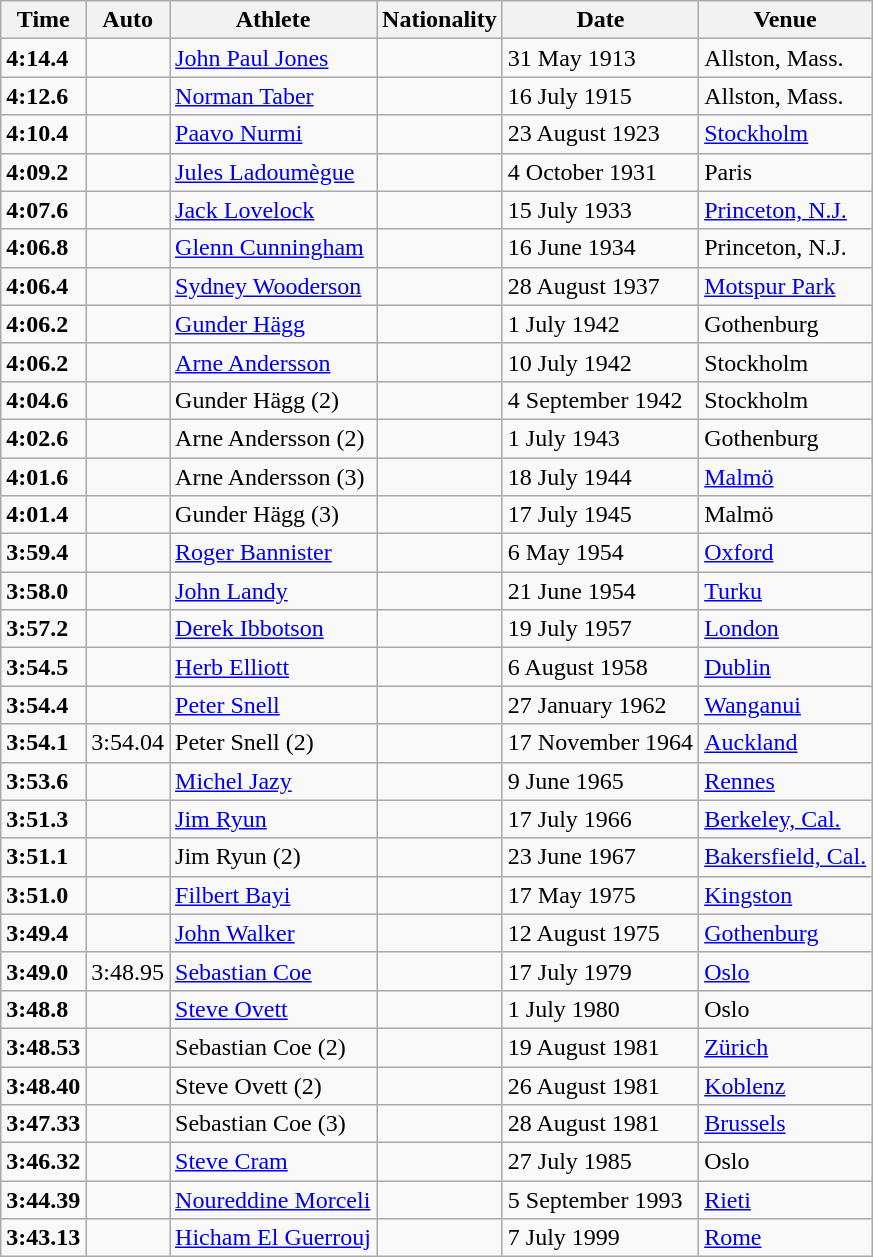<table class="wikitable">
<tr>
<th>Time</th>
<th>Auto</th>
<th>Athlete</th>
<th>Nationality</th>
<th>Date</th>
<th>Venue</th>
</tr>
<tr>
<td><strong>4:14.4</strong></td>
<td></td>
<td><a href='#'>John Paul Jones</a></td>
<td></td>
<td>31 May 1913</td>
<td>Allston, Mass.</td>
</tr>
<tr>
<td><strong>4:12.6</strong></td>
<td></td>
<td><a href='#'>Norman Taber</a></td>
<td></td>
<td>16 July 1915</td>
<td>Allston, Mass.</td>
</tr>
<tr>
<td><strong>4:10.4</strong></td>
<td></td>
<td><a href='#'>Paavo Nurmi</a></td>
<td></td>
<td>23 August 1923</td>
<td><a href='#'>Stockholm</a></td>
</tr>
<tr>
<td><strong>4:09.2</strong></td>
<td></td>
<td><a href='#'>Jules Ladoumègue</a></td>
<td></td>
<td>4 October 1931</td>
<td>Paris</td>
</tr>
<tr>
<td><strong>4:07.6</strong></td>
<td></td>
<td><a href='#'>Jack Lovelock</a></td>
<td></td>
<td>15 July 1933</td>
<td><a href='#'>Princeton, N.J.</a></td>
</tr>
<tr>
<td><strong>4:06.8</strong></td>
<td></td>
<td><a href='#'>Glenn Cunningham</a></td>
<td></td>
<td>16 June 1934</td>
<td>Princeton, N.J.</td>
</tr>
<tr>
<td><strong>4:06.4</strong></td>
<td></td>
<td><a href='#'>Sydney Wooderson</a></td>
<td></td>
<td>28 August 1937</td>
<td><a href='#'>Motspur Park</a></td>
</tr>
<tr>
<td><strong>4:06.2</strong></td>
<td></td>
<td><a href='#'>Gunder Hägg</a></td>
<td></td>
<td>1 July 1942</td>
<td>Gothenburg</td>
</tr>
<tr>
<td><strong>4:06.2</strong></td>
<td></td>
<td><a href='#'>Arne Andersson</a></td>
<td></td>
<td>10 July 1942</td>
<td>Stockholm</td>
</tr>
<tr>
<td><strong>4:04.6</strong></td>
<td></td>
<td>Gunder Hägg (2)</td>
<td></td>
<td>4 September 1942</td>
<td>Stockholm</td>
</tr>
<tr>
<td><strong>4:02.6</strong></td>
<td></td>
<td>Arne Andersson (2)</td>
<td></td>
<td>1 July 1943</td>
<td>Gothenburg</td>
</tr>
<tr>
<td><strong>4:01.6</strong></td>
<td></td>
<td>Arne Andersson (3)</td>
<td></td>
<td>18 July 1944</td>
<td><a href='#'>Malmö</a></td>
</tr>
<tr>
<td><strong>4:01.4</strong></td>
<td></td>
<td>Gunder Hägg (3)</td>
<td></td>
<td>17 July 1945</td>
<td>Malmö</td>
</tr>
<tr>
<td><strong>3:59.4</strong></td>
<td></td>
<td><a href='#'>Roger Bannister</a></td>
<td></td>
<td>6 May 1954</td>
<td><a href='#'>Oxford</a></td>
</tr>
<tr>
<td><strong>3:58.0</strong></td>
<td></td>
<td><a href='#'>John Landy</a></td>
<td></td>
<td>21 June 1954</td>
<td><a href='#'>Turku</a></td>
</tr>
<tr>
<td><strong>3:57.2</strong></td>
<td></td>
<td><a href='#'>Derek Ibbotson</a></td>
<td></td>
<td>19 July 1957</td>
<td><a href='#'>London</a></td>
</tr>
<tr>
<td><strong>3:54.5</strong></td>
<td></td>
<td><a href='#'>Herb Elliott</a></td>
<td></td>
<td>6 August 1958</td>
<td><a href='#'>Dublin</a></td>
</tr>
<tr>
<td><strong>3:54.4</strong></td>
<td></td>
<td><a href='#'>Peter Snell</a></td>
<td></td>
<td>27 January 1962</td>
<td><a href='#'>Wanganui</a></td>
</tr>
<tr>
<td><strong>3:54.1</strong></td>
<td>3:54.04</td>
<td>Peter Snell (2)</td>
<td></td>
<td>17 November 1964</td>
<td><a href='#'>Auckland</a></td>
</tr>
<tr>
<td><strong>3:53.6</strong></td>
<td></td>
<td><a href='#'>Michel Jazy</a></td>
<td></td>
<td>9 June 1965</td>
<td><a href='#'>Rennes</a></td>
</tr>
<tr>
<td><strong>3:51.3</strong></td>
<td></td>
<td><a href='#'>Jim Ryun</a></td>
<td></td>
<td>17 July 1966</td>
<td><a href='#'>Berkeley, Cal.</a></td>
</tr>
<tr>
<td><strong>3:51.1</strong></td>
<td></td>
<td>Jim Ryun (2)</td>
<td></td>
<td>23 June 1967</td>
<td><a href='#'>Bakersfield, Cal.</a></td>
</tr>
<tr>
<td><strong>3:51.0</strong></td>
<td></td>
<td><a href='#'>Filbert Bayi</a></td>
<td></td>
<td>17 May 1975</td>
<td><a href='#'>Kingston</a></td>
</tr>
<tr>
<td><strong>3:49.4</strong></td>
<td></td>
<td><a href='#'>John Walker</a></td>
<td></td>
<td>12 August 1975</td>
<td><a href='#'>Gothenburg</a></td>
</tr>
<tr>
<td><strong>3:49.0</strong></td>
<td>3:48.95</td>
<td><a href='#'>Sebastian Coe</a></td>
<td></td>
<td>17 July 1979</td>
<td><a href='#'>Oslo</a></td>
</tr>
<tr>
<td><strong>3:48.8</strong></td>
<td></td>
<td><a href='#'>Steve Ovett</a></td>
<td></td>
<td>1 July 1980</td>
<td>Oslo</td>
</tr>
<tr>
<td><strong>3:48.53</strong></td>
<td></td>
<td>Sebastian Coe (2)</td>
<td></td>
<td>19 August 1981</td>
<td><a href='#'>Zürich</a></td>
</tr>
<tr>
<td><strong>3:48.40</strong></td>
<td></td>
<td>Steve Ovett (2)</td>
<td></td>
<td>26 August 1981</td>
<td><a href='#'>Koblenz</a></td>
</tr>
<tr>
<td><strong>3:47.33</strong></td>
<td></td>
<td>Sebastian Coe (3)</td>
<td></td>
<td>28 August 1981</td>
<td><a href='#'>Brussels</a></td>
</tr>
<tr>
<td><strong>3:46.32</strong></td>
<td></td>
<td><a href='#'>Steve Cram</a></td>
<td></td>
<td>27 July 1985</td>
<td>Oslo</td>
</tr>
<tr>
<td><strong>3:44.39</strong></td>
<td></td>
<td><a href='#'>Noureddine Morceli</a></td>
<td></td>
<td>5 September 1993</td>
<td><a href='#'>Rieti</a></td>
</tr>
<tr>
<td><strong>3:43.13</strong></td>
<td></td>
<td><a href='#'>Hicham El Guerrouj</a></td>
<td></td>
<td>7 July 1999</td>
<td><a href='#'>Rome</a></td>
</tr>
</table>
